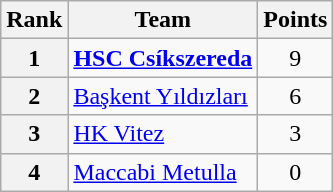<table class="wikitable" style="text-align: center;">
<tr>
<th>Rank</th>
<th>Team</th>
<th>Points</th>
</tr>
<tr>
<th>1</th>
<td style="text-align: left;"> <strong><a href='#'>HSC Csíkszereda</a> </strong></td>
<td>9</td>
</tr>
<tr>
<th>2</th>
<td style="text-align: left;"> <a href='#'>Başkent Yıldızları</a></td>
<td>6</td>
</tr>
<tr>
<th>3</th>
<td style="text-align: left;"> <a href='#'>HK Vitez</a></td>
<td>3</td>
</tr>
<tr>
<th>4</th>
<td style="text-align: left;"> <a href='#'>Maccabi Metulla</a></td>
<td>0</td>
</tr>
</table>
